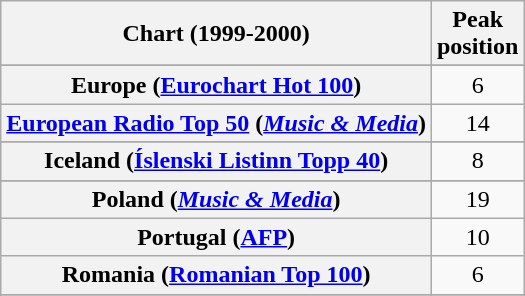<table class="wikitable sortable plainrowheaders" style="text-align:center">
<tr>
<th>Chart (1999-2000)</th>
<th>Peak<br>position</th>
</tr>
<tr>
</tr>
<tr>
</tr>
<tr>
</tr>
<tr>
</tr>
<tr>
</tr>
<tr>
<th scope="row">Europe (<a href='#'>Eurochart Hot 100</a>)</th>
<td>6</td>
</tr>
<tr>
<th scope="row"><a href='#'>European Radio Top 50</a> (<em><a href='#'>Music & Media</a></em>)</th>
<td>14</td>
</tr>
<tr>
</tr>
<tr>
<th scope="row">Iceland (<a href='#'>Íslenski Listinn Topp 40</a>)</th>
<td>8</td>
</tr>
<tr>
</tr>
<tr>
</tr>
<tr>
</tr>
<tr>
</tr>
<tr>
</tr>
<tr>
</tr>
<tr>
<th scope="row">Poland (<em><a href='#'>Music & Media</a></em>)</th>
<td>19</td>
</tr>
<tr>
<th scope="row">Portugal (<a href='#'>AFP</a>)</th>
<td>10</td>
</tr>
<tr>
<th scope="row">Romania (<a href='#'>Romanian Top 100</a>)</th>
<td>6</td>
</tr>
<tr>
</tr>
<tr>
</tr>
<tr>
</tr>
<tr>
</tr>
<tr>
</tr>
<tr>
</tr>
<tr>
</tr>
<tr>
</tr>
<tr>
</tr>
</table>
